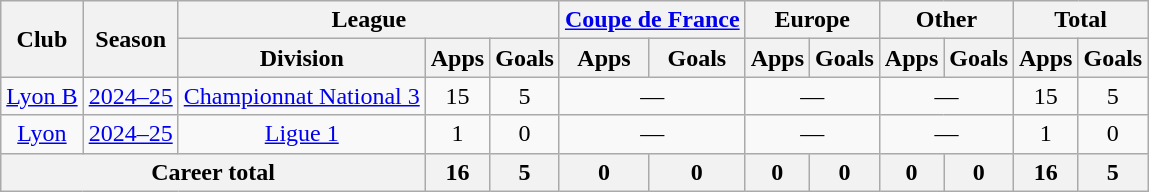<table class="wikitable" style="text-align:center">
<tr>
<th rowspan="2">Club</th>
<th rowspan="2">Season</th>
<th colspan="3">League</th>
<th colspan="2"><a href='#'>Coupe de France</a></th>
<th colspan="2">Europe</th>
<th colspan="2">Other</th>
<th colspan="2">Total</th>
</tr>
<tr>
<th>Division</th>
<th>Apps</th>
<th>Goals</th>
<th>Apps</th>
<th>Goals</th>
<th>Apps</th>
<th>Goals</th>
<th>Apps</th>
<th>Goals</th>
<th>Apps</th>
<th>Goals</th>
</tr>
<tr>
<td><a href='#'>Lyon B</a></td>
<td><a href='#'>2024–25</a></td>
<td><a href='#'>Championnat National 3</a></td>
<td>15</td>
<td>5</td>
<td colspan="2">—</td>
<td colspan="2">—</td>
<td colspan="2">—</td>
<td>15</td>
<td>5</td>
</tr>
<tr>
<td><a href='#'>Lyon</a></td>
<td><a href='#'>2024–25</a></td>
<td><a href='#'>Ligue 1</a></td>
<td>1</td>
<td>0</td>
<td colspan="2">—</td>
<td colspan="2">—</td>
<td colspan="2">—</td>
<td>1</td>
<td>0</td>
</tr>
<tr>
<th colspan="3">Career total</th>
<th>16</th>
<th>5</th>
<th>0</th>
<th>0</th>
<th>0</th>
<th>0</th>
<th>0</th>
<th>0</th>
<th>16</th>
<th>5</th>
</tr>
</table>
